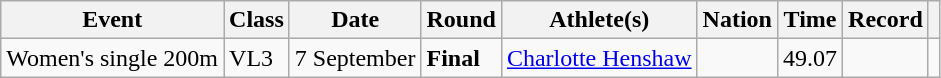<table class="wikitable sortable">
<tr>
<th>Event</th>
<th>Class</th>
<th>Date</th>
<th>Round</th>
<th>Athlete(s)</th>
<th>Nation</th>
<th>Time</th>
<th>Record</th>
<th class="unsortable"></th>
</tr>
<tr>
<td>Women's single 200m</td>
<td>VL3</td>
<td>7 September</td>
<td><strong>Final</strong></td>
<td><a href='#'>Charlotte Henshaw</a></td>
<td></td>
<td>49.07</td>
<td></td>
<td></td>
</tr>
</table>
